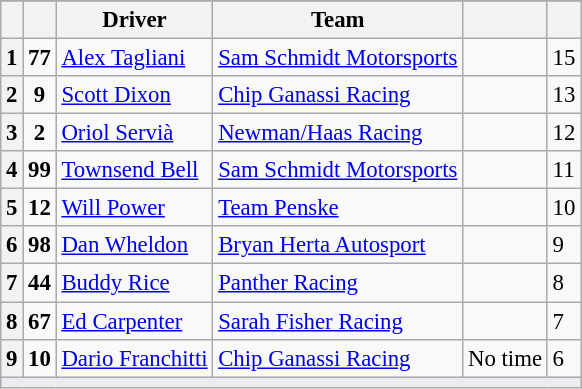<table class="wikitable" style="font-size:95%;">
<tr>
</tr>
<tr>
</tr>
<tr>
<th></th>
<th></th>
<th>Driver</th>
<th>Team</th>
<th></th>
<th></th>
</tr>
<tr>
<th>1</th>
<td style="text-align:center"><strong>77</strong></td>
<td> <a href='#'>Alex Tagliani</a></td>
<td><a href='#'>Sam Schmidt Motorsports</a></td>
<td align=center></td>
<td>15</td>
</tr>
<tr>
<th>2</th>
<td style="text-align:center"><strong>9</strong></td>
<td> <a href='#'>Scott Dixon</a></td>
<td><a href='#'>Chip Ganassi Racing</a></td>
<td align=center></td>
<td>13</td>
</tr>
<tr>
<th>3</th>
<td style="text-align:center"><strong>2</strong></td>
<td> <a href='#'>Oriol Servià</a></td>
<td><a href='#'>Newman/Haas Racing</a></td>
<td align=center></td>
<td>12</td>
</tr>
<tr>
<th>4</th>
<td style="text-align:center"><strong>99</strong></td>
<td> <a href='#'>Townsend Bell</a></td>
<td><a href='#'>Sam Schmidt Motorsports</a></td>
<td align=center></td>
<td>11</td>
</tr>
<tr>
<th>5</th>
<td style="text-align:center"><strong>12</strong></td>
<td> <a href='#'>Will Power</a></td>
<td><a href='#'>Team Penske</a></td>
<td align=center></td>
<td>10</td>
</tr>
<tr>
<th>6</th>
<td style="text-align:center"><strong>98</strong></td>
<td> <a href='#'>Dan Wheldon</a></td>
<td><a href='#'>Bryan Herta Autosport</a></td>
<td align=center></td>
<td>9</td>
</tr>
<tr>
<th>7</th>
<td style="text-align:center"><strong>44</strong></td>
<td> <a href='#'>Buddy Rice</a></td>
<td><a href='#'>Panther Racing</a></td>
<td align=center></td>
<td>8</td>
</tr>
<tr>
<th>8</th>
<td style="text-align:center"><strong>67</strong></td>
<td> <a href='#'>Ed Carpenter</a></td>
<td><a href='#'>Sarah Fisher Racing</a></td>
<td align=center></td>
<td>7</td>
</tr>
<tr>
<th>9</th>
<td style="text-align:center"><strong>10</strong></td>
<td> <a href='#'>Dario Franchitti</a></td>
<td><a href='#'>Chip Ganassi Racing</a></td>
<td align=center>No time</td>
<td>6</td>
</tr>
<tr>
<td style="background-color:#EAECF0;text-align:center" colspan=9><strong></strong></td>
</tr>
</table>
